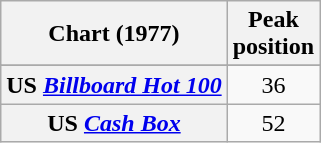<table class="wikitable sortable plainrowheaders">
<tr>
<th>Chart (1977)</th>
<th>Peak<br>position</th>
</tr>
<tr>
</tr>
<tr>
<th scope="row">US <em><a href='#'>Billboard Hot 100</a></em></th>
<td style="text-align:center;">36</td>
</tr>
<tr>
<th scope="row">US <em><a href='#'>Cash Box</a></em></th>
<td style="text-align:center;">52</td>
</tr>
</table>
